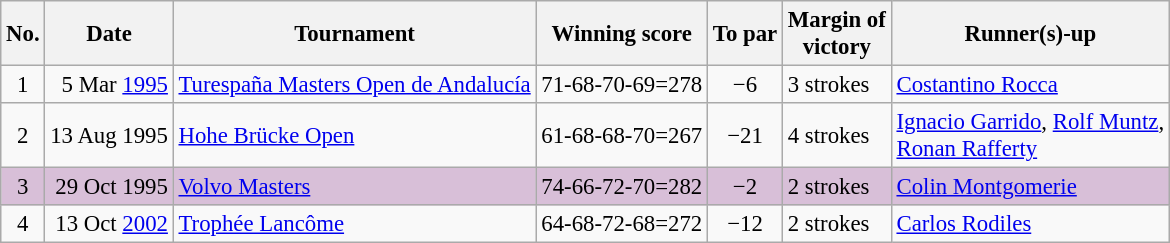<table class="wikitable" style="font-size:95%;">
<tr>
<th>No.</th>
<th>Date</th>
<th>Tournament</th>
<th>Winning score</th>
<th>To par</th>
<th>Margin of<br>victory</th>
<th>Runner(s)-up</th>
</tr>
<tr>
<td align=center>1</td>
<td align=right>5 Mar <a href='#'>1995</a></td>
<td><a href='#'>Turespaña Masters Open de Andalucía</a></td>
<td align=right>71-68-70-69=278</td>
<td align=center>−6</td>
<td>3 strokes</td>
<td> <a href='#'>Costantino Rocca</a></td>
</tr>
<tr>
<td align=center>2</td>
<td align=right>13 Aug 1995</td>
<td><a href='#'>Hohe Brücke Open</a></td>
<td align=right>61-68-68-70=267</td>
<td align=center>−21</td>
<td>4 strokes</td>
<td> <a href='#'>Ignacio Garrido</a>,  <a href='#'>Rolf Muntz</a>,<br> <a href='#'>Ronan Rafferty</a></td>
</tr>
<tr style="background:thistle">
<td align=center>3</td>
<td align=right>29 Oct 1995</td>
<td><a href='#'>Volvo Masters</a></td>
<td align=right>74-66-72-70=282</td>
<td align=center>−2</td>
<td>2 strokes</td>
<td> <a href='#'>Colin Montgomerie</a></td>
</tr>
<tr>
<td align=center>4</td>
<td align=right>13 Oct <a href='#'>2002</a></td>
<td><a href='#'>Trophée Lancôme</a></td>
<td align=right>64-68-72-68=272</td>
<td align=center>−12</td>
<td>2 strokes</td>
<td> <a href='#'>Carlos Rodiles</a></td>
</tr>
</table>
